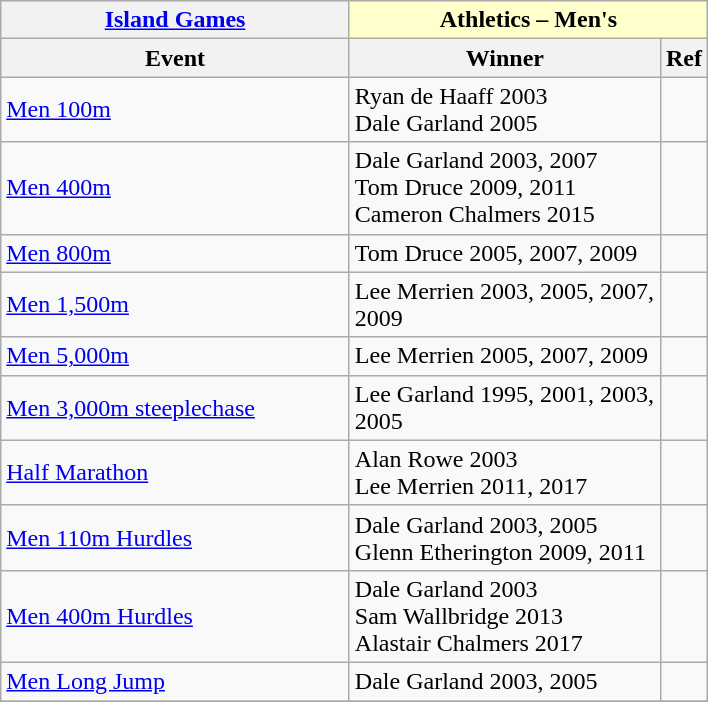<table class="wikitable collapsible collapsed">
<tr>
<th><a href='#'>Island Games</a></th>
<th colspan=2 style="background:#ffc;">Athletics – Men's </th>
</tr>
<tr>
<th width=225>Event</th>
<th width=200>Winner</th>
<th>Ref</th>
</tr>
<tr>
<td><a href='#'>Men 100m</a></td>
<td>Ryan de Haaff 2003 <br> Dale Garland 2005</td>
<td></td>
</tr>
<tr>
<td><a href='#'>Men 400m</a></td>
<td>Dale Garland 2003, 2007 <br> Tom Druce 2009, 2011 <br> Cameron Chalmers 2015</td>
<td></td>
</tr>
<tr>
<td><a href='#'>Men 800m</a></td>
<td>Tom Druce 2005, 2007, 2009</td>
<td></td>
</tr>
<tr>
<td><a href='#'>Men 1,500m</a></td>
<td>Lee Merrien 2003, 2005, 2007, 2009</td>
<td></td>
</tr>
<tr>
<td><a href='#'>Men 5,000m</a></td>
<td>Lee Merrien 2005, 2007, 2009</td>
<td></td>
</tr>
<tr>
<td><a href='#'>Men 3,000m steeplechase</a></td>
<td>Lee Garland 1995, 2001, 2003, 2005</td>
<td></td>
</tr>
<tr>
<td><a href='#'>Half Marathon</a></td>
<td>Alan Rowe 2003 <br> Lee Merrien 2011, 2017</td>
<td></td>
</tr>
<tr>
<td><a href='#'>Men 110m Hurdles</a></td>
<td>Dale Garland 2003, 2005 <br> Glenn Etherington 2009, 2011</td>
<td></td>
</tr>
<tr>
<td><a href='#'>Men 400m Hurdles</a></td>
<td>Dale Garland 2003 <br> Sam Wallbridge 2013 <br> Alastair Chalmers 2017</td>
<td></td>
</tr>
<tr>
<td><a href='#'>Men Long Jump</a></td>
<td>Dale Garland 2003, 2005</td>
<td></td>
</tr>
<tr>
</tr>
</table>
